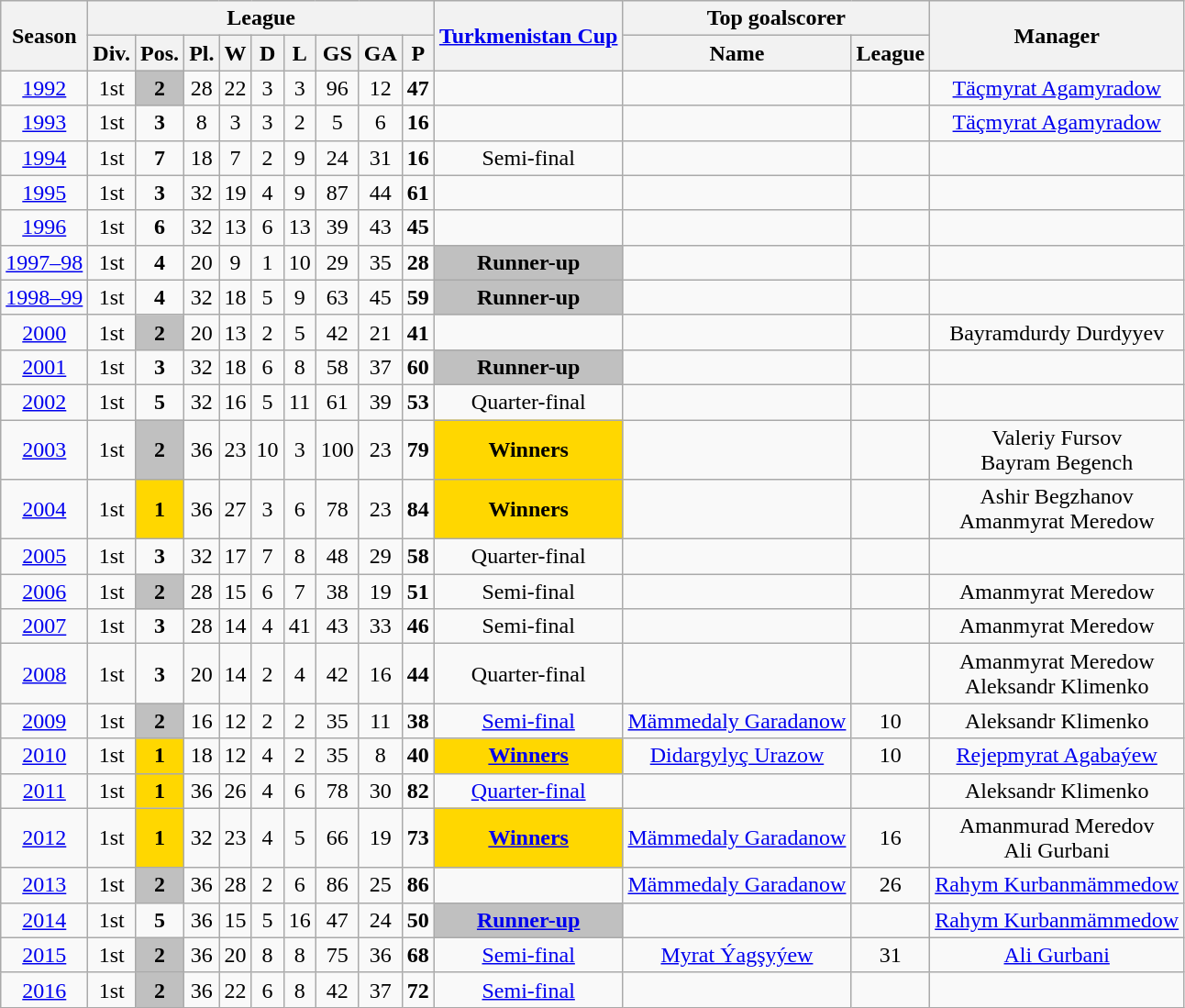<table class="wikitable">
<tr style="background:#efefef;">
<th rowspan="2">Season</th>
<th colspan="9">League</th>
<th rowspan="2"><a href='#'>Turkmenistan Cup</a></th>
<th colspan="2">Top goalscorer</th>
<th rowspan="2">Manager</th>
</tr>
<tr>
<th>Div.</th>
<th>Pos.</th>
<th>Pl.</th>
<th>W</th>
<th>D</th>
<th>L</th>
<th>GS</th>
<th>GA</th>
<th>P</th>
<th>Name</th>
<th>League</th>
</tr>
<tr>
<td align=center><a href='#'>1992</a></td>
<td align=center>1st</td>
<td style="text-align:center; background:silver;"><strong>2</strong></td>
<td align=center>28</td>
<td align=center>22</td>
<td align=center>3</td>
<td align=center>3</td>
<td align=center>96</td>
<td align=center>12</td>
<td align=center><strong>47</strong></td>
<td align=center></td>
<td align=center></td>
<td align=center></td>
<td align=center> <a href='#'>Täçmyrat Agamyradow</a></td>
</tr>
<tr>
<td align=center><a href='#'>1993</a></td>
<td align=center>1st</td>
<td align=center><strong>3</strong></td>
<td align=center>8</td>
<td align=center>3</td>
<td align=center>3</td>
<td align=center>2</td>
<td align=center>5</td>
<td align=center>6</td>
<td align=center><strong>16</strong></td>
<td align=center></td>
<td align=center></td>
<td align=center></td>
<td align=center> <a href='#'>Täçmyrat Agamyradow</a></td>
</tr>
<tr>
<td align=center><a href='#'>1994</a></td>
<td align=center>1st</td>
<td align=center><strong>7</strong></td>
<td align=center>18</td>
<td align=center>7</td>
<td align=center>2</td>
<td align=center>9</td>
<td align=center>24</td>
<td align=center>31</td>
<td align=center><strong>16</strong></td>
<td align=center>Semi-final</td>
<td align=center></td>
<td align=center></td>
<td align=center></td>
</tr>
<tr>
<td align=center><a href='#'>1995</a></td>
<td align=center>1st</td>
<td align=center><strong>3</strong></td>
<td align=center>32</td>
<td align=center>19</td>
<td align=center>4</td>
<td align=center>9</td>
<td align=center>87</td>
<td align=center>44</td>
<td align=center><strong>61</strong></td>
<td align=center></td>
<td align=center></td>
<td align=center></td>
<td align=center></td>
</tr>
<tr>
<td align=center><a href='#'>1996</a></td>
<td align=center>1st</td>
<td align=center><strong>6</strong></td>
<td align=center>32</td>
<td align=center>13</td>
<td align=center>6</td>
<td align=center>13</td>
<td align=center>39</td>
<td align=center>43</td>
<td align=center><strong>45</strong></td>
<td align=center></td>
<td align=center></td>
<td align=center></td>
<td align=center></td>
</tr>
<tr>
<td align=center><a href='#'>1997–98</a></td>
<td align=center>1st</td>
<td align=center><strong>4</strong></td>
<td align=center>20</td>
<td align=center>9</td>
<td align=center>1</td>
<td align=center>10</td>
<td align=center>29</td>
<td align=center>35</td>
<td align=center><strong>28</strong></td>
<td style="text-align:center; background:silver;"><strong>Runner-up</strong></td>
<td align=center></td>
<td align=center></td>
<td align=center></td>
</tr>
<tr>
<td align=center><a href='#'>1998–99</a></td>
<td align=center>1st</td>
<td align=center><strong>4</strong></td>
<td align=center>32</td>
<td align=center>18</td>
<td align=center>5</td>
<td align=center>9</td>
<td align=center>63</td>
<td align=center>45</td>
<td align=center><strong>59</strong></td>
<td style="text-align:center; background:silver;"><strong>Runner-up</strong></td>
<td align=center></td>
<td align=center></td>
<td align=center></td>
</tr>
<tr>
<td align=center><a href='#'>2000</a></td>
<td align=center>1st</td>
<td style="text-align:center; background:silver;"><strong>2</strong></td>
<td align=center>20</td>
<td align=center>13</td>
<td align=center>2</td>
<td align=center>5</td>
<td align=center>42</td>
<td align=center>21</td>
<td align=center><strong>41</strong></td>
<td align=center></td>
<td align=center></td>
<td align=center></td>
<td align=center> Bayramdurdy Durdyyev</td>
</tr>
<tr>
<td align=center><a href='#'>2001</a></td>
<td align=center>1st</td>
<td align=center><strong>3</strong></td>
<td align=center>32</td>
<td align=center>18</td>
<td align=center>6</td>
<td align=center>8</td>
<td align=center>58</td>
<td align=center>37</td>
<td align=center><strong>60</strong></td>
<td style="text-align:center; background:silver;"><strong>Runner-up</strong></td>
<td align=center></td>
<td align=center></td>
<td align=center></td>
</tr>
<tr>
<td align=center><a href='#'>2002</a></td>
<td align=center>1st</td>
<td align=center><strong>5</strong></td>
<td align=center>32</td>
<td align=center>16</td>
<td align=center>5</td>
<td align=center>11</td>
<td align=center>61</td>
<td align=center>39</td>
<td align=center><strong>53</strong></td>
<td align=center>Quarter-final</td>
<td align=center></td>
<td align=center></td>
<td align=center></td>
</tr>
<tr>
<td align=center><a href='#'>2003</a></td>
<td align=center>1st</td>
<td style="text-align:center; background:silver;"><strong>2</strong></td>
<td align=center>36</td>
<td align=center>23</td>
<td align=center>10</td>
<td align=center>3</td>
<td align=center>100</td>
<td align=center>23</td>
<td align=center><strong>79</strong></td>
<td style="text-align:center; background:gold;"><strong>Winners</strong></td>
<td align=center></td>
<td align=center></td>
<td align=center> Valeriy Fursov <br>  Bayram Begench</td>
</tr>
<tr>
<td align=center><a href='#'>2004</a></td>
<td align=center>1st</td>
<td style="text-align:center; background:gold;"><strong>1</strong></td>
<td align=center>36</td>
<td align=center>27</td>
<td align=center>3</td>
<td align=center>6</td>
<td align=center>78</td>
<td align=center>23</td>
<td align=center><strong>84</strong></td>
<td style="text-align:center; background:gold;"><strong>Winners</strong></td>
<td align=center></td>
<td align=center></td>
<td align=center> Ashir Begzhanov <br>  Amanmyrat Meredow</td>
</tr>
<tr>
<td align=center><a href='#'>2005</a></td>
<td align=center>1st</td>
<td align=center><strong>3</strong></td>
<td align=center>32</td>
<td align=center>17</td>
<td align=center>7</td>
<td align=center>8</td>
<td align=center>48</td>
<td align=center>29</td>
<td align=center><strong>58</strong></td>
<td align=center>Quarter-final</td>
<td align=center></td>
<td align=center></td>
<td align=center></td>
</tr>
<tr>
<td align=center><a href='#'>2006</a></td>
<td align=center>1st</td>
<td style="text-align:center; background:silver;"><strong>2</strong></td>
<td align=center>28</td>
<td align=center>15</td>
<td align=center>6</td>
<td align=center>7</td>
<td align=center>38</td>
<td align=center>19</td>
<td align=center><strong>51</strong></td>
<td align=center>Semi-final</td>
<td align=center></td>
<td align=center></td>
<td align=center> Amanmyrat Meredow</td>
</tr>
<tr>
<td align=center><a href='#'>2007</a></td>
<td align=center>1st</td>
<td align=center><strong>3</strong></td>
<td align=center>28</td>
<td align=center>14</td>
<td align=center>4</td>
<td align=center>41</td>
<td align=center>43</td>
<td align=center>33</td>
<td align=center><strong>46</strong></td>
<td align=center>Semi-final</td>
<td align=center></td>
<td align=center></td>
<td align=center> Amanmyrat Meredow</td>
</tr>
<tr>
<td align=center><a href='#'>2008</a></td>
<td align=center>1st</td>
<td align=center><strong>3</strong></td>
<td align=center>20</td>
<td align=center>14</td>
<td align=center>2</td>
<td align=center>4</td>
<td align=center>42</td>
<td align=center>16</td>
<td align=center><strong>44</strong></td>
<td align=center>Quarter-final</td>
<td align=center></td>
<td align=center></td>
<td align=center> Amanmyrat Meredow <br>  Aleksandr Klimenko</td>
</tr>
<tr>
<td align=center><a href='#'>2009</a></td>
<td align=center>1st</td>
<td style="text-align:center; background:silver;"><strong>2</strong></td>
<td align=center>16</td>
<td align=center>12</td>
<td align=center>2</td>
<td align=center>2</td>
<td align=center>35</td>
<td align=center>11</td>
<td align=center><strong>38</strong></td>
<td align=center><a href='#'>Semi-final</a></td>
<td align=center> <a href='#'>Mämmedaly Garadanow</a></td>
<td align=center>10</td>
<td align=center> Aleksandr Klimenko</td>
</tr>
<tr>
<td align=center><a href='#'>2010</a></td>
<td align=center>1st</td>
<td style="text-align:center; background:gold;"><strong>1</strong></td>
<td align=center>18</td>
<td align=center>12</td>
<td align=center>4</td>
<td align=center>2</td>
<td align=center>35</td>
<td align=center>8</td>
<td align=center><strong>40</strong></td>
<td style="text-align:center; background:gold;"><strong><a href='#'>Winners</a></strong></td>
<td align=center> <a href='#'>Didargylyç Urazow</a></td>
<td align=center>10</td>
<td align=center> <a href='#'>Rejepmyrat Agabaýew</a></td>
</tr>
<tr>
<td align=center><a href='#'>2011</a></td>
<td align=center>1st</td>
<td style="text-align:center; background:gold;"><strong>1</strong></td>
<td align=center>36</td>
<td align=center>26</td>
<td align=center>4</td>
<td align=center>6</td>
<td align=center>78</td>
<td align=center>30</td>
<td align=center><strong>82</strong></td>
<td align=center><a href='#'>Quarter-final</a></td>
<td align=center></td>
<td align=center></td>
<td align=center> Aleksandr Klimenko</td>
</tr>
<tr>
<td align=center><a href='#'>2012</a></td>
<td align=center>1st</td>
<td style="text-align:center; background:gold;"><strong>1</strong></td>
<td align=center>32</td>
<td align=center>23</td>
<td align=center>4</td>
<td align=center>5</td>
<td align=center>66</td>
<td align=center>19</td>
<td align=center><strong>73</strong></td>
<td style="text-align:center; background:gold;"><strong><a href='#'>Winners</a></strong></td>
<td align=center> <a href='#'>Mämmedaly Garadanow</a></td>
<td align=center>16</td>
<td align=center> Amanmurad Meredov <br>  Ali Gurbani</td>
</tr>
<tr>
<td align=center><a href='#'>2013</a></td>
<td align=center>1st</td>
<td style="text-align:center; background:silver;"><strong>2</strong></td>
<td align=center>36</td>
<td align=center>28</td>
<td align=center>2</td>
<td align=center>6</td>
<td align=center>86</td>
<td align=center>25</td>
<td align=center><strong>86</strong></td>
<td align=center></td>
<td align=center> <a href='#'>Mämmedaly Garadanow</a></td>
<td align=center>26</td>
<td align=center> <a href='#'>Rahym Kurbanmämmedow</a></td>
</tr>
<tr>
<td align=center><a href='#'>2014</a></td>
<td align=center>1st</td>
<td align=center><strong>5</strong></td>
<td align=center>36</td>
<td align=center>15</td>
<td align=center>5</td>
<td align=center>16</td>
<td align=center>47</td>
<td align=center>24</td>
<td align=center><strong>50</strong></td>
<td style="text-align:center; background:silver;"><strong><a href='#'>Runner-up</a></strong></td>
<td align=center></td>
<td align=center></td>
<td align=center> <a href='#'>Rahym Kurbanmämmedow</a></td>
</tr>
<tr>
<td align=center><a href='#'>2015</a></td>
<td align=center>1st</td>
<td style="text-align:center; background:silver;"><strong>2</strong></td>
<td align=center>36</td>
<td align=center>20</td>
<td align=center>8</td>
<td align=center>8</td>
<td align=center>75</td>
<td align=center>36</td>
<td align=center><strong>68</strong></td>
<td align=center><a href='#'>Semi-final</a></td>
<td align=center> <a href='#'>Myrat Ýagşyýew</a></td>
<td align=center>31</td>
<td align=center> <a href='#'>Ali Gurbani</a></td>
</tr>
<tr>
<td align=center><a href='#'>2016</a></td>
<td align=center>1st</td>
<td style="text-align:center; background:silver;"><strong>2</strong></td>
<td align=center>36</td>
<td align=center>22</td>
<td align=center>6</td>
<td align=center>8</td>
<td align=center>42</td>
<td align=center>37</td>
<td align=center><strong>72</strong></td>
<td align=center><a href='#'>Semi-final</a></td>
<td align=center></td>
<td align=center></td>
<td align=center></td>
</tr>
</table>
